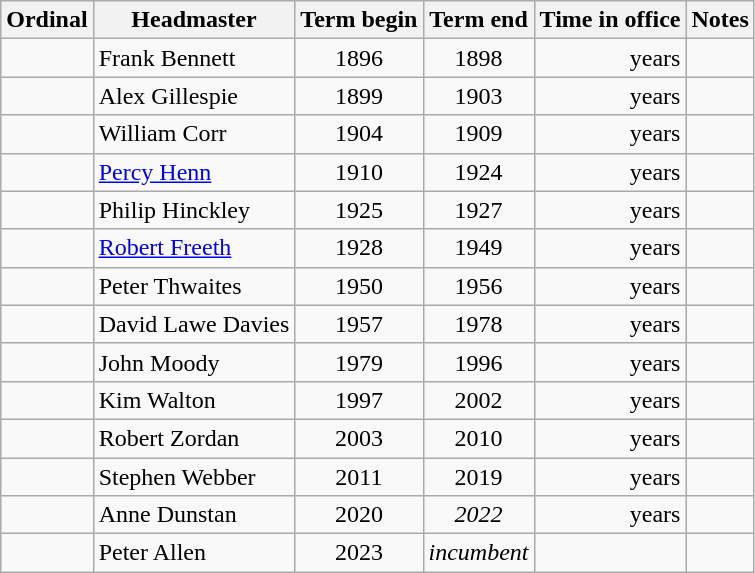<table class="wikitable sortable">
<tr>
<th>Ordinal</th>
<th>Headmaster</th>
<th>Term begin</th>
<th>Term end</th>
<th>Time in office</th>
<th>Notes</th>
</tr>
<tr>
<td align=center></td>
<td>Frank Bennett</td>
<td align=center>1896</td>
<td align=center>1898</td>
<td align=right> years</td>
<td></td>
</tr>
<tr>
<td align=center></td>
<td>Alex Gillespie</td>
<td align=center>1899</td>
<td align=center>1903</td>
<td align=right> years</td>
<td></td>
</tr>
<tr>
<td align=center></td>
<td>William Corr</td>
<td align=center>1904</td>
<td align=center>1909</td>
<td align=right> years</td>
<td></td>
</tr>
<tr>
<td align=center></td>
<td><a href='#'>Percy Henn</a></td>
<td align=center>1910</td>
<td align=center>1924</td>
<td align=right> years</td>
<td></td>
</tr>
<tr>
<td align=center></td>
<td>Philip Hinckley</td>
<td align=center>1925</td>
<td align=center>1927</td>
<td align=right> years</td>
<td></td>
</tr>
<tr>
<td align=center></td>
<td><a href='#'>Robert Freeth</a></td>
<td align=center>1928</td>
<td align=center>1949</td>
<td align=right> years</td>
<td></td>
</tr>
<tr>
<td align=center></td>
<td>Peter Thwaites</td>
<td align=center>1950</td>
<td align=center>1956</td>
<td align=right> years</td>
<td></td>
</tr>
<tr>
<td align=center></td>
<td>David Lawe Davies</td>
<td align=center>1957</td>
<td align=center>1978</td>
<td align=right> years</td>
<td></td>
</tr>
<tr>
<td align=center></td>
<td>John Moody</td>
<td align=center>1979</td>
<td align=center>1996</td>
<td align=right> years</td>
<td></td>
</tr>
<tr>
<td align=center></td>
<td>Kim Walton</td>
<td align=center>1997</td>
<td align=center>2002</td>
<td align=right> years</td>
<td></td>
</tr>
<tr>
<td align=center></td>
<td>Robert Zordan</td>
<td align=center>2003</td>
<td align=center>2010</td>
<td align=right> years</td>
<td></td>
</tr>
<tr>
<td align=center></td>
<td>Stephen Webber</td>
<td align=center>2011</td>
<td align=center>2019</td>
<td align="right"> years</td>
<td></td>
</tr>
<tr>
<td align=center></td>
<td>Anne Dunstan</td>
<td align=center>2020</td>
<td align=center><em>2022</em></td>
<td align="right"> years</td>
<td></td>
</tr>
<tr>
<td align=center></td>
<td>Peter Allen</td>
<td align=center>2023</td>
<td align=center><em>incumbent</em></td>
<td align="right"></td>
<td></td>
</tr>
</table>
